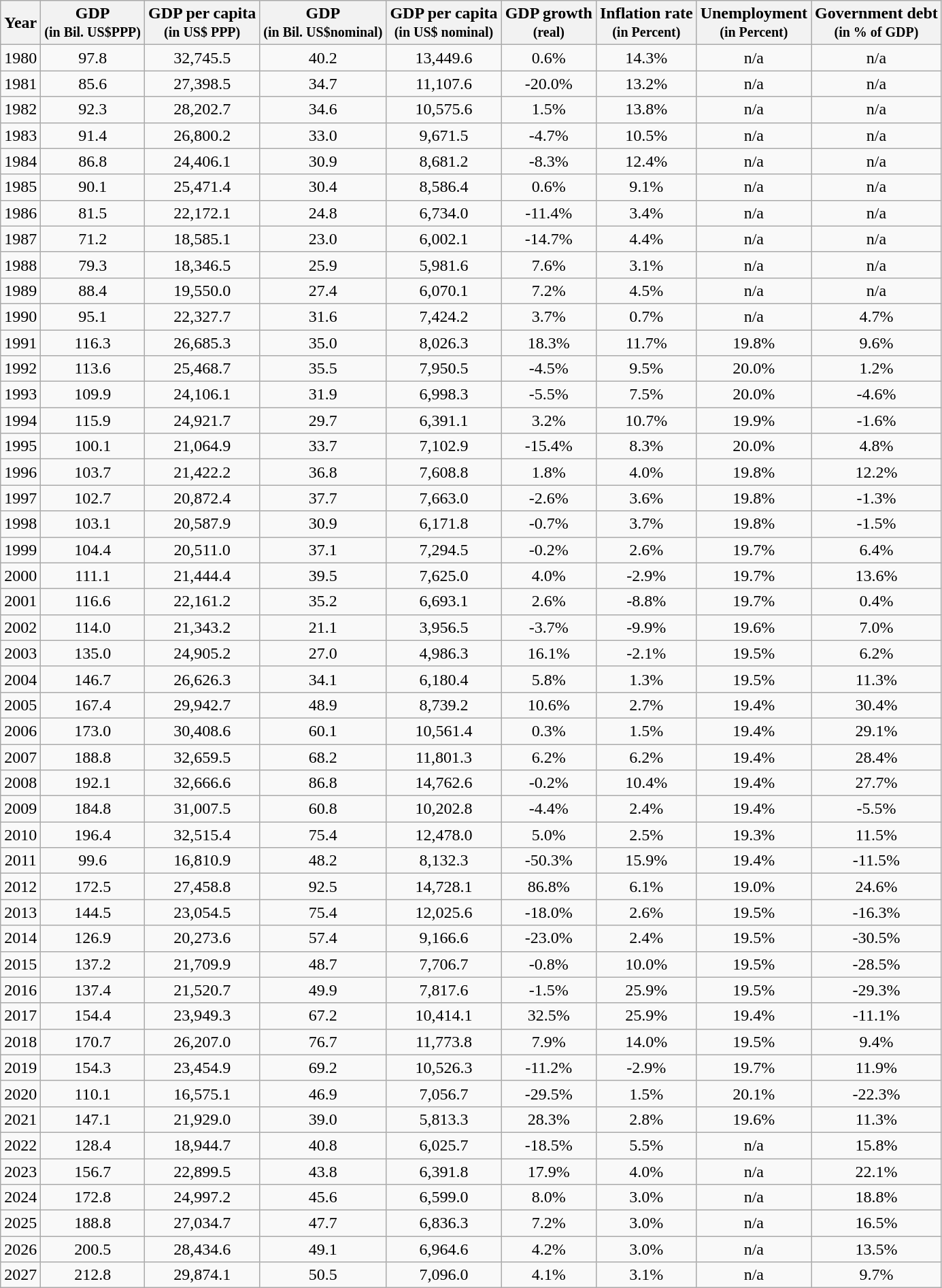<table class="wikitable" style="text-align:center;">
<tr>
<th>Year</th>
<th>GDP<br><small>(in Bil. US$PPP)</small></th>
<th>GDP per capita<br><small>(in US$ PPP)</small></th>
<th>GDP<br><small>(in Bil. US$nominal)</small></th>
<th>GDP per capita<br><small>(in US$ nominal)</small></th>
<th>GDP growth<br><small>(real)</small></th>
<th>Inflation rate<br><small>(in Percent)</small></th>
<th>Unemployment<br><small>(in Percent)</small></th>
<th>Government debt<br><small>(in % of GDP)</small></th>
</tr>
<tr>
<td>1980</td>
<td>97.8</td>
<td>32,745.5</td>
<td>40.2</td>
<td>13,449.6</td>
<td>0.6%</td>
<td>14.3%</td>
<td>n/a</td>
<td>n/a</td>
</tr>
<tr>
<td>1981</td>
<td>85.6</td>
<td>27,398.5</td>
<td>34.7</td>
<td>11,107.6</td>
<td>-20.0%</td>
<td>13.2%</td>
<td>n/a</td>
<td>n/a</td>
</tr>
<tr>
<td>1982</td>
<td>92.3</td>
<td>28,202.7</td>
<td>34.6</td>
<td>10,575.6</td>
<td>1.5%</td>
<td>13.8%</td>
<td>n/a</td>
<td>n/a</td>
</tr>
<tr>
<td>1983</td>
<td>91.4</td>
<td>26,800.2</td>
<td>33.0</td>
<td>9,671.5</td>
<td>-4.7%</td>
<td>10.5%</td>
<td>n/a</td>
<td>n/a</td>
</tr>
<tr>
<td>1984</td>
<td>86.8</td>
<td>24,406.1</td>
<td>30.9</td>
<td>8,681.2</td>
<td>-8.3%</td>
<td>12.4%</td>
<td>n/a</td>
<td>n/a</td>
</tr>
<tr>
<td>1985</td>
<td>90.1</td>
<td>25,471.4</td>
<td>30.4</td>
<td>8,586.4</td>
<td>0.6%</td>
<td>9.1%</td>
<td>n/a</td>
<td>n/a</td>
</tr>
<tr>
<td>1986</td>
<td>81.5</td>
<td>22,172.1</td>
<td>24.8</td>
<td>6,734.0</td>
<td>-11.4%</td>
<td>3.4%</td>
<td>n/a</td>
<td>n/a</td>
</tr>
<tr>
<td>1987</td>
<td>71.2</td>
<td>18,585.1</td>
<td>23.0</td>
<td>6,002.1</td>
<td>-14.7%</td>
<td>4.4%</td>
<td>n/a</td>
<td>n/a</td>
</tr>
<tr>
<td>1988</td>
<td>79.3</td>
<td>18,346.5</td>
<td>25.9</td>
<td>5,981.6</td>
<td>7.6%</td>
<td>3.1%</td>
<td>n/a</td>
<td>n/a</td>
</tr>
<tr>
<td>1989</td>
<td>88.4</td>
<td>19,550.0</td>
<td>27.4</td>
<td>6,070.1</td>
<td>7.2%</td>
<td>4.5%</td>
<td>n/a</td>
<td>n/a</td>
</tr>
<tr>
<td>1990</td>
<td>95.1</td>
<td>22,327.7</td>
<td>31.6</td>
<td>7,424.2</td>
<td>3.7%</td>
<td>0.7%</td>
<td>n/a</td>
<td>4.7%</td>
</tr>
<tr>
<td>1991</td>
<td>116.3</td>
<td>26,685.3</td>
<td>35.0</td>
<td>8,026.3</td>
<td>18.3%</td>
<td>11.7%</td>
<td>19.8%</td>
<td>9.6%</td>
</tr>
<tr>
<td>1992</td>
<td>113.6</td>
<td>25,468.7</td>
<td>35.5</td>
<td>7,950.5</td>
<td>-4.5%</td>
<td>9.5%</td>
<td>20.0%</td>
<td>1.2%</td>
</tr>
<tr>
<td>1993</td>
<td>109.9</td>
<td>24,106.1</td>
<td>31.9</td>
<td>6,998.3</td>
<td>-5.5%</td>
<td>7.5%</td>
<td>20.0%</td>
<td>-4.6%</td>
</tr>
<tr>
<td>1994</td>
<td>115.9</td>
<td>24,921.7</td>
<td>29.7</td>
<td>6,391.1</td>
<td>3.2%</td>
<td>10.7%</td>
<td>19.9%</td>
<td>-1.6%</td>
</tr>
<tr>
<td>1995</td>
<td>100.1</td>
<td>21,064.9</td>
<td>33.7</td>
<td>7,102.9</td>
<td>-15.4%</td>
<td>8.3%</td>
<td>20.0%</td>
<td>4.8%</td>
</tr>
<tr>
<td>1996</td>
<td>103.7</td>
<td>21,422.2</td>
<td>36.8</td>
<td>7,608.8</td>
<td>1.8%</td>
<td>4.0%</td>
<td>19.8%</td>
<td>12.2%</td>
</tr>
<tr>
<td>1997</td>
<td>102.7</td>
<td>20,872.4</td>
<td>37.7</td>
<td>7,663.0</td>
<td>-2.6%</td>
<td>3.6%</td>
<td>19.8%</td>
<td>-1.3%</td>
</tr>
<tr>
<td>1998</td>
<td>103.1</td>
<td>20,587.9</td>
<td>30.9</td>
<td>6,171.8</td>
<td>-0.7%</td>
<td>3.7%</td>
<td>19.8%</td>
<td>-1.5%</td>
</tr>
<tr>
<td>1999</td>
<td>104.4</td>
<td>20,511.0</td>
<td>37.1</td>
<td>7,294.5</td>
<td>-0.2%</td>
<td>2.6%</td>
<td>19.7%</td>
<td>6.4%</td>
</tr>
<tr>
<td>2000</td>
<td>111.1</td>
<td>21,444.4</td>
<td>39.5</td>
<td>7,625.0</td>
<td>4.0%</td>
<td>-2.9%</td>
<td>19.7%</td>
<td>13.6%</td>
</tr>
<tr>
<td>2001</td>
<td>116.6</td>
<td>22,161.2</td>
<td>35.2</td>
<td>6,693.1</td>
<td>2.6%</td>
<td>-8.8%</td>
<td>19.7%</td>
<td>0.4%</td>
</tr>
<tr>
<td>2002</td>
<td>114.0</td>
<td>21,343.2</td>
<td>21.1</td>
<td>3,956.5</td>
<td>-3.7%</td>
<td>-9.9%</td>
<td>19.6%</td>
<td>7.0%</td>
</tr>
<tr>
<td>2003</td>
<td>135.0</td>
<td>24,905.2</td>
<td>27.0</td>
<td>4,986.3</td>
<td>16.1%</td>
<td>-2.1%</td>
<td>19.5%</td>
<td>6.2%</td>
</tr>
<tr>
<td>2004</td>
<td>146.7</td>
<td>26,626.3</td>
<td>34.1</td>
<td>6,180.4</td>
<td>5.8%</td>
<td>1.3%</td>
<td>19.5%</td>
<td>11.3%</td>
</tr>
<tr>
<td>2005</td>
<td>167.4</td>
<td>29,942.7</td>
<td>48.9</td>
<td>8,739.2</td>
<td>10.6%</td>
<td>2.7%</td>
<td>19.4%</td>
<td>30.4%</td>
</tr>
<tr>
<td>2006</td>
<td>173.0</td>
<td>30,408.6</td>
<td>60.1</td>
<td>10,561.4</td>
<td>0.3%</td>
<td>1.5%</td>
<td>19.4%</td>
<td>29.1%</td>
</tr>
<tr>
<td>2007</td>
<td>188.8</td>
<td>32,659.5</td>
<td>68.2</td>
<td>11,801.3</td>
<td>6.2%</td>
<td>6.2%</td>
<td>19.4%</td>
<td>28.4%</td>
</tr>
<tr>
<td>2008</td>
<td>192.1</td>
<td>32,666.6</td>
<td>86.8</td>
<td>14,762.6</td>
<td>-0.2%</td>
<td>10.4%</td>
<td>19.4%</td>
<td>27.7%</td>
</tr>
<tr>
<td>2009</td>
<td>184.8</td>
<td>31,007.5</td>
<td>60.8</td>
<td>10,202.8</td>
<td>-4.4%</td>
<td>2.4%</td>
<td>19.4%</td>
<td>-5.5%</td>
</tr>
<tr>
<td>2010</td>
<td>196.4</td>
<td>32,515.4</td>
<td>75.4</td>
<td>12,478.0</td>
<td>5.0%</td>
<td>2.5%</td>
<td>19.3%</td>
<td>11.5%</td>
</tr>
<tr>
<td>2011</td>
<td>99.6</td>
<td>16,810.9</td>
<td>48.2</td>
<td>8,132.3</td>
<td>-50.3%</td>
<td>15.9%</td>
<td>19.4%</td>
<td>-11.5%</td>
</tr>
<tr>
<td>2012</td>
<td>172.5</td>
<td>27,458.8</td>
<td>92.5</td>
<td>14,728.1</td>
<td>86.8%</td>
<td>6.1%</td>
<td>19.0%</td>
<td>24.6%</td>
</tr>
<tr>
<td>2013</td>
<td>144.5</td>
<td>23,054.5</td>
<td>75.4</td>
<td>12,025.6</td>
<td>-18.0%</td>
<td>2.6%</td>
<td>19.5%</td>
<td>-16.3%</td>
</tr>
<tr>
<td>2014</td>
<td>126.9</td>
<td>20,273.6</td>
<td>57.4</td>
<td>9,166.6</td>
<td>-23.0%</td>
<td>2.4%</td>
<td>19.5%</td>
<td>-30.5%</td>
</tr>
<tr>
<td>2015</td>
<td>137.2</td>
<td>21,709.9</td>
<td>48.7</td>
<td>7,706.7</td>
<td>-0.8%</td>
<td>10.0%</td>
<td>19.5%</td>
<td>-28.5%</td>
</tr>
<tr>
<td>2016</td>
<td>137.4</td>
<td>21,520.7</td>
<td>49.9</td>
<td>7,817.6</td>
<td>-1.5%</td>
<td>25.9%</td>
<td>19.5%</td>
<td>-29.3%</td>
</tr>
<tr>
<td>2017</td>
<td>154.4</td>
<td>23,949.3</td>
<td>67.2</td>
<td>10,414.1</td>
<td>32.5%</td>
<td>25.9%</td>
<td>19.4%</td>
<td>-11.1%</td>
</tr>
<tr>
<td>2018</td>
<td>170.7</td>
<td>26,207.0</td>
<td>76.7</td>
<td>11,773.8</td>
<td>7.9%</td>
<td>14.0%</td>
<td>19.5%</td>
<td>9.4%</td>
</tr>
<tr>
<td>2019</td>
<td>154.3</td>
<td>23,454.9</td>
<td>69.2</td>
<td>10,526.3</td>
<td>-11.2%</td>
<td>-2.9%</td>
<td>19.7%</td>
<td>11.9%</td>
</tr>
<tr>
<td>2020</td>
<td>110.1</td>
<td>16,575.1</td>
<td>46.9</td>
<td>7,056.7</td>
<td>-29.5%</td>
<td>1.5%</td>
<td>20.1%</td>
<td>-22.3%</td>
</tr>
<tr>
<td>2021</td>
<td>147.1</td>
<td>21,929.0</td>
<td>39.0</td>
<td>5,813.3</td>
<td>28.3%</td>
<td>2.8%</td>
<td>19.6%</td>
<td>11.3%</td>
</tr>
<tr>
<td>2022</td>
<td>128.4</td>
<td>18,944.7</td>
<td>40.8</td>
<td>6,025.7</td>
<td>-18.5%</td>
<td>5.5%</td>
<td>n/a</td>
<td>15.8%</td>
</tr>
<tr>
<td>2023</td>
<td>156.7</td>
<td>22,899.5</td>
<td>43.8</td>
<td>6,391.8</td>
<td>17.9%</td>
<td>4.0%</td>
<td>n/a</td>
<td>22.1%</td>
</tr>
<tr>
<td>2024</td>
<td>172.8</td>
<td>24,997.2</td>
<td>45.6</td>
<td>6,599.0</td>
<td>8.0%</td>
<td>3.0%</td>
<td>n/a</td>
<td>18.8%</td>
</tr>
<tr>
<td>2025</td>
<td>188.8</td>
<td>27,034.7</td>
<td>47.7</td>
<td>6,836.3</td>
<td>7.2%</td>
<td>3.0%</td>
<td>n/a</td>
<td>16.5%</td>
</tr>
<tr>
<td>2026</td>
<td>200.5</td>
<td>28,434.6</td>
<td>49.1</td>
<td>6,964.6</td>
<td>4.2%</td>
<td>3.0%</td>
<td>n/a</td>
<td>13.5%</td>
</tr>
<tr>
<td>2027</td>
<td>212.8</td>
<td>29,874.1</td>
<td>50.5</td>
<td>7,096.0</td>
<td>4.1%</td>
<td>3.1%</td>
<td>n/a</td>
<td>9.7%</td>
</tr>
</table>
